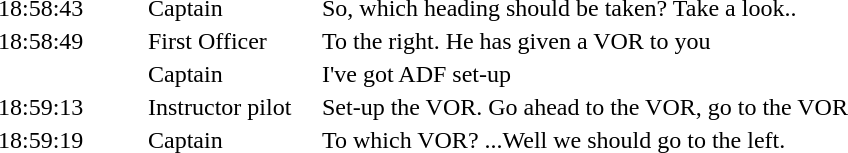<table align="center" style="border:none;" cellpadding="1">
<tr>
<th style="width:6.0em;"></th>
<th style="width:7.0em;"></th>
<th style="width:37.0em;"></th>
</tr>
<tr style="vertical-align:top;">
<td>18:58:43</td>
<td>Captain</td>
<td>So, which heading should be taken? Take a look..</td>
</tr>
<tr style="vertical-align:top;">
<td>18:58:49</td>
<td>First Officer</td>
<td>To the right. He has given a VOR to you</td>
</tr>
<tr style="vertical-align:top;">
<td></td>
<td>Captain</td>
<td>I've got ADF set-up</td>
</tr>
<tr style="vertical-align:top;">
<td>18:59:13</td>
<td>Instructor pilot</td>
<td>Set-up the VOR. Go ahead to the VOR, go to the VOR</td>
</tr>
<tr style="vertical-align:top;">
<td>18:59:19</td>
<td>Captain</td>
<td>To which VOR? ...Well we should go to the left.</td>
</tr>
</table>
